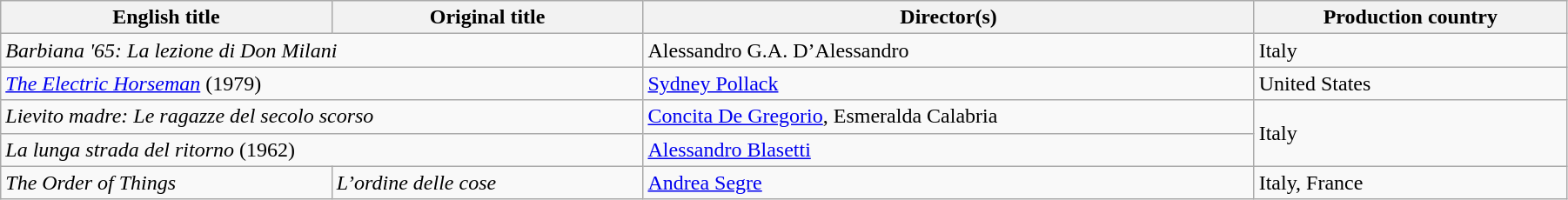<table class="wikitable" width="95%">
<tr>
<th>English title</th>
<th>Original title</th>
<th>Director(s)</th>
<th>Production country</th>
</tr>
<tr>
<td colspan="2"><em>Barbiana '65: La lezione di Don Milani</em></td>
<td>Alessandro G.A. D’Alessandro</td>
<td>Italy</td>
</tr>
<tr>
<td colspan=2 data-sort-value="Electric"><em><a href='#'>The Electric Horseman</a></em> (1979)</td>
<td data-sort-value="Pollack"><a href='#'>Sydney Pollack</a></td>
<td>United States</td>
</tr>
<tr>
<td colspan="2"><em>Lievito madre: Le ragazze del secolo scorso</em></td>
<td><a href='#'>Concita De Gregorio</a>, Esmeralda Calabria</td>
<td rowspan="2">Italy</td>
</tr>
<tr>
<td colspan="2"><em>La lunga strada del ritorno</em> (1962)</td>
<td><a href='#'>Alessandro Blasetti</a></td>
</tr>
<tr>
<td data-sort-value="Order"><em>The Order of Things</em></td>
<td><em>L’ordine delle cose</em></td>
<td data-sort-value="Segre"><a href='#'>Andrea Segre</a></td>
<td>Italy, France</td>
</tr>
</table>
